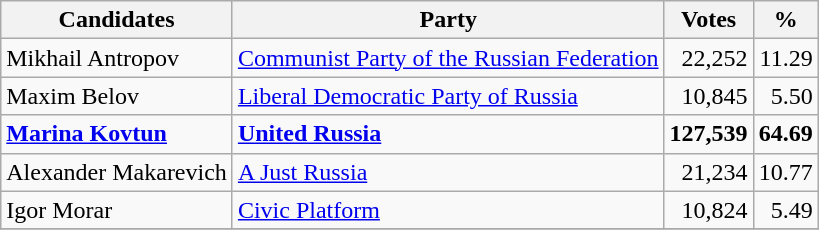<table class="wikitable sortable">
<tr>
<th>Candidates</th>
<th>Party</th>
<th>Votes</th>
<th>%</th>
</tr>
<tr>
<td>Mikhail Antropov</td>
<td><a href='#'>Communist Party of the Russian Federation</a></td>
<td align=right>22,252</td>
<td align=right>11.29</td>
</tr>
<tr>
<td>Maxim Belov</td>
<td><a href='#'>Liberal Democratic Party of Russia</a></td>
<td align=right>10,845</td>
<td align=right>5.50</td>
</tr>
<tr>
<td><strong><a href='#'>Marina Kovtun</a></strong></td>
<td><strong><a href='#'>United Russia</a></strong></td>
<td align=right><strong>127,539</strong></td>
<td align=right><strong>64.69</strong></td>
</tr>
<tr>
<td>Alexander Makarevich</td>
<td><a href='#'>A Just Russia</a></td>
<td align=right>21,234</td>
<td align=right>10.77</td>
</tr>
<tr>
<td>Igor Morar</td>
<td><a href='#'>Civic Platform</a></td>
<td align=right>10,824</td>
<td align=right>5.49</td>
</tr>
<tr>
</tr>
</table>
